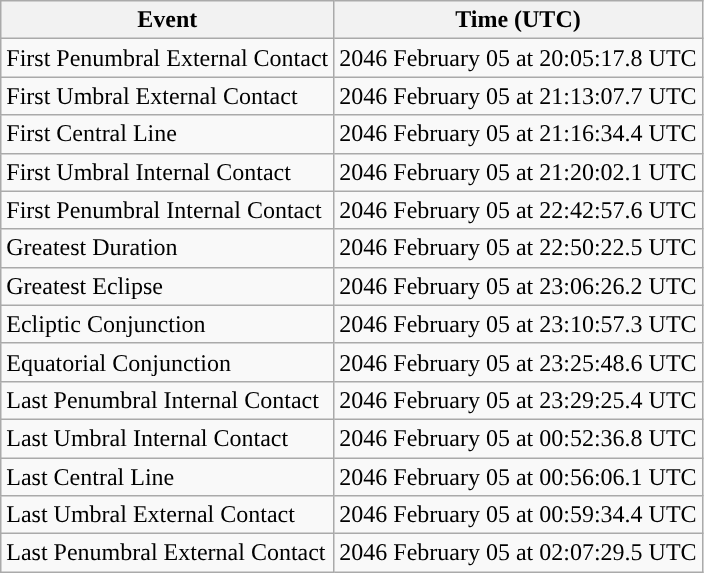<table class="wikitable">
<tr>
<th>Event</th>
<th>Time (UTC)</th>
</tr>
<tr>
<td>First Penumbral External Contact</td>
<td>2046 February 05 at 20:05:17.8 UTC</td>
</tr>
<tr>
<td>First Umbral External Contact</td>
<td>2046 February 05 at 21:13:07.7 UTC</td>
</tr>
<tr>
<td>First Central Line</td>
<td>2046 February 05 at 21:16:34.4 UTC</td>
</tr>
<tr>
<td>First Umbral Internal Contact</td>
<td>2046 February 05 at 21:20:02.1 UTC</td>
</tr>
<tr>
<td>First Penumbral Internal Contact</td>
<td>2046 February 05 at 22:42:57.6 UTC</td>
</tr>
<tr>
<td>Greatest Duration</td>
<td>2046 February 05 at 22:50:22.5 UTC</td>
</tr>
<tr>
<td>Greatest Eclipse</td>
<td>2046 February 05 at 23:06:26.2 UTC</td>
</tr>
<tr>
<td>Ecliptic Conjunction</td>
<td>2046 February 05 at 23:10:57.3 UTC</td>
</tr>
<tr>
<td>Equatorial Conjunction</td>
<td>2046 February 05 at 23:25:48.6 UTC</td>
</tr>
<tr>
<td>Last Penumbral Internal Contact</td>
<td>2046 February 05 at 23:29:25.4 UTC</td>
</tr>
<tr>
<td>Last Umbral Internal Contact</td>
<td>2046 February 05 at 00:52:36.8 UTC</td>
</tr>
<tr>
<td>Last Central Line</td>
<td>2046 February 05 at 00:56:06.1 UTC</td>
</tr>
<tr>
<td>Last Umbral External Contact</td>
<td>2046 February 05 at 00:59:34.4 UTC</td>
</tr>
<tr>
<td>Last Penumbral External Contact</td>
<td>2046 February 05 at 02:07:29.5 UTC</td>
</tr>
</table>
